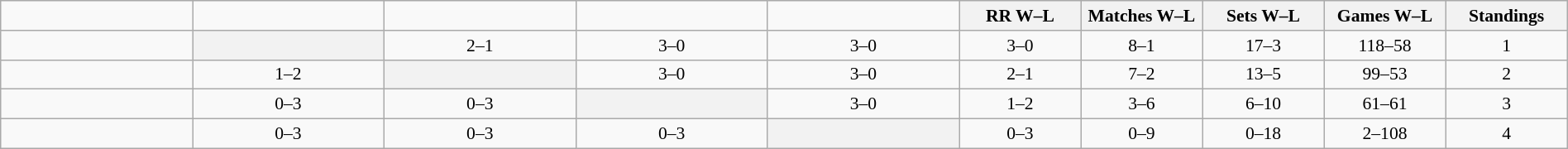<table class="wikitable" style="width: 100%; text-align:center; font-size:90%">
<tr>
<td width=130></td>
<td width=130></td>
<td width=130></td>
<td width=130></td>
<td width=130></td>
<th width=80>RR W–L</th>
<th width=80>Matches W–L</th>
<th width=80>Sets W–L</th>
<th width=80>Games W–L</th>
<th width=80>Standings</th>
</tr>
<tr>
<td style="text-align:left;"></td>
<th bgcolor="ededed"></th>
<td>2–1</td>
<td>3–0</td>
<td>3–0</td>
<td>3–0</td>
<td>8–1</td>
<td>17–3</td>
<td>118–58</td>
<td>1</td>
</tr>
<tr>
<td style="text-align:left;"></td>
<td>1–2</td>
<th bgcolor="ededed"></th>
<td>3–0</td>
<td>3–0</td>
<td>2–1</td>
<td>7–2</td>
<td>13–5</td>
<td>99–53</td>
<td>2</td>
</tr>
<tr>
<td style="text-align:left;"></td>
<td>0–3</td>
<td>0–3</td>
<th bgcolor="ededed"></th>
<td>3–0</td>
<td>1–2</td>
<td>3–6</td>
<td>6–10</td>
<td>61–61</td>
<td>3</td>
</tr>
<tr>
<td style="text-align:left;"></td>
<td>0–3</td>
<td>0–3</td>
<td>0–3</td>
<th bgcolor="ededed"></th>
<td>0–3</td>
<td>0–9</td>
<td>0–18</td>
<td>2–108</td>
<td>4</td>
</tr>
</table>
